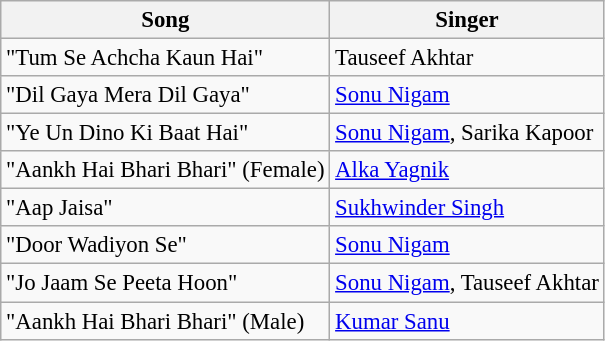<table class="wikitable sortable" style="font-size:95%;">
<tr>
<th>Song</th>
<th>Singer</th>
</tr>
<tr>
<td>"Tum Se Achcha Kaun Hai"</td>
<td>Tauseef Akhtar</td>
</tr>
<tr>
<td>"Dil Gaya Mera Dil Gaya"</td>
<td><a href='#'>Sonu Nigam</a></td>
</tr>
<tr>
<td>"Ye Un Dino Ki Baat Hai"</td>
<td><a href='#'>Sonu Nigam</a>, Sarika Kapoor</td>
</tr>
<tr>
<td>"Aankh Hai Bhari Bhari" (Female)</td>
<td><a href='#'>Alka Yagnik</a></td>
</tr>
<tr>
<td>"Aap Jaisa"</td>
<td><a href='#'>Sukhwinder Singh</a></td>
</tr>
<tr>
<td>"Door Wadiyon Se"</td>
<td><a href='#'>Sonu Nigam</a></td>
</tr>
<tr>
<td>"Jo Jaam Se Peeta Hoon"</td>
<td><a href='#'>Sonu Nigam</a>, Tauseef Akhtar</td>
</tr>
<tr>
<td>"Aankh Hai Bhari Bhari" (Male)</td>
<td><a href='#'>Kumar Sanu</a></td>
</tr>
</table>
